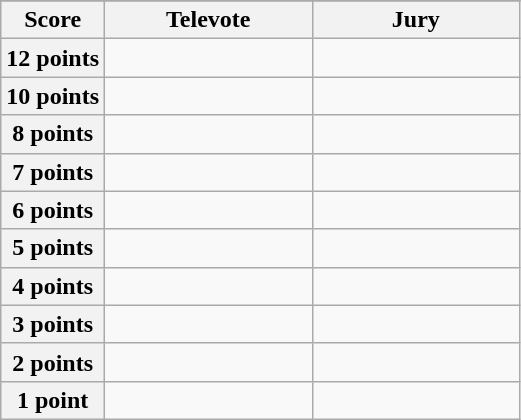<table class="wikitable">
<tr>
</tr>
<tr>
<th scope="col" width="20%">Score</th>
<th scope="col" width="40%">Televote</th>
<th scope="col" width="40%">Jury</th>
</tr>
<tr>
<th scope="row">12 points</th>
<td></td>
<td></td>
</tr>
<tr>
<th scope="row">10 points</th>
<td></td>
<td></td>
</tr>
<tr>
<th scope="row">8 points</th>
<td></td>
<td></td>
</tr>
<tr>
<th scope="row">7 points</th>
<td></td>
<td></td>
</tr>
<tr>
<th scope="row">6 points</th>
<td></td>
<td></td>
</tr>
<tr>
<th scope="row">5 points</th>
<td></td>
<td></td>
</tr>
<tr>
<th scope="row">4 points</th>
<td></td>
<td></td>
</tr>
<tr>
<th scope="row">3 points</th>
<td></td>
<td></td>
</tr>
<tr>
<th scope="row">2 points</th>
<td></td>
<td></td>
</tr>
<tr>
<th scope="row">1 point</th>
<td></td>
<td></td>
</tr>
</table>
